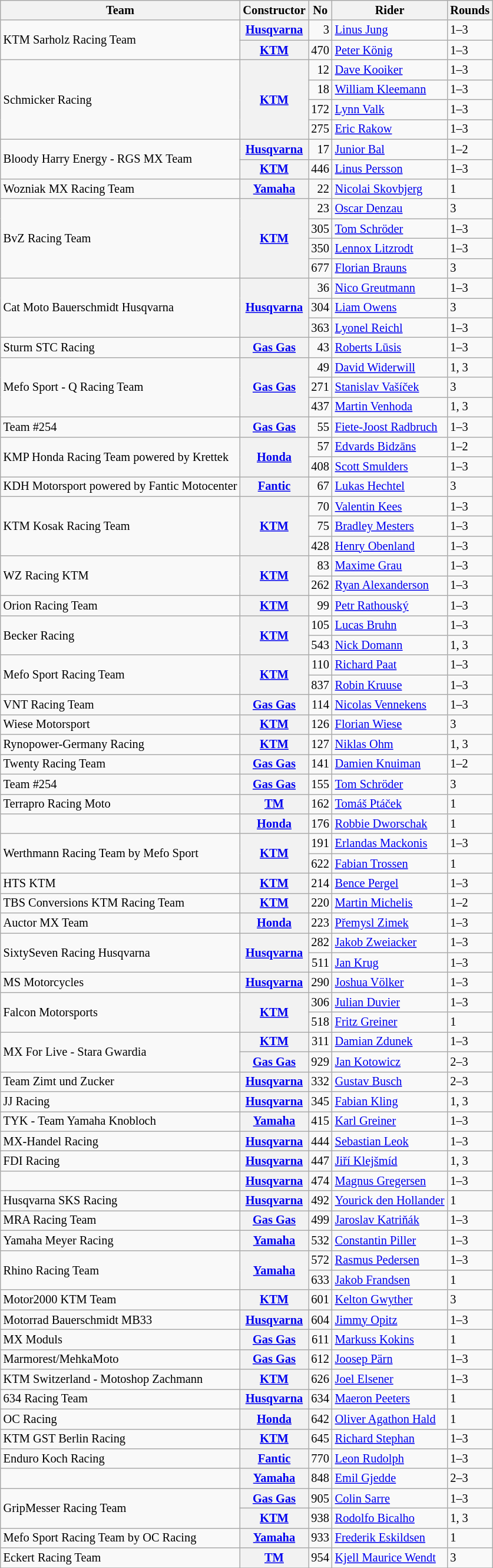<table class="wikitable" style="font-size: 85%;">
<tr>
<th>Team</th>
<th>Constructor</th>
<th>No</th>
<th>Rider</th>
<th>Rounds</th>
</tr>
<tr>
<td rowspan=2>KTM Sarholz Racing Team</td>
<th><a href='#'>Husqvarna</a></th>
<td align="right">3</td>
<td> <a href='#'>Linus Jung</a></td>
<td>1–3</td>
</tr>
<tr>
<th><a href='#'>KTM</a></th>
<td align="right">470</td>
<td> <a href='#'>Peter König</a></td>
<td>1–3</td>
</tr>
<tr>
<td rowspan=4>Schmicker Racing</td>
<th rowspan=4><a href='#'>KTM</a></th>
<td align="right">12</td>
<td> <a href='#'>Dave Kooiker</a></td>
<td>1–3</td>
</tr>
<tr>
<td align="right">18</td>
<td> <a href='#'>William Kleemann</a></td>
<td>1–3</td>
</tr>
<tr>
<td align="right">172</td>
<td> <a href='#'>Lynn Valk</a></td>
<td>1–3</td>
</tr>
<tr>
<td align="right">275</td>
<td> <a href='#'>Eric Rakow</a></td>
<td>1–3</td>
</tr>
<tr>
<td rowspan=2>Bloody Harry Energy - RGS MX Team</td>
<th><a href='#'>Husqvarna</a></th>
<td align="right">17</td>
<td> <a href='#'>Junior Bal</a></td>
<td>1–2</td>
</tr>
<tr>
<th><a href='#'>KTM</a></th>
<td align="right">446</td>
<td> <a href='#'>Linus Persson</a></td>
<td>1–3</td>
</tr>
<tr>
<td>Wozniak MX Racing Team</td>
<th><a href='#'>Yamaha</a></th>
<td align="right">22</td>
<td> <a href='#'>Nicolai Skovbjerg</a></td>
<td>1</td>
</tr>
<tr>
<td rowspan=4>BvZ Racing Team</td>
<th rowspan=4><a href='#'>KTM</a></th>
<td align="right">23</td>
<td> <a href='#'>Oscar Denzau</a></td>
<td>3</td>
</tr>
<tr>
<td align="right">305</td>
<td> <a href='#'>Tom Schröder</a></td>
<td>1–3</td>
</tr>
<tr>
<td align="right">350</td>
<td> <a href='#'>Lennox Litzrodt</a></td>
<td>1–3</td>
</tr>
<tr>
<td align="right">677</td>
<td> <a href='#'>Florian Brauns</a></td>
<td>3</td>
</tr>
<tr>
<td rowspan=3>Cat Moto Bauerschmidt Husqvarna</td>
<th rowspan=3><a href='#'>Husqvarna</a></th>
<td align="right">36</td>
<td> <a href='#'>Nico Greutmann</a></td>
<td>1–3</td>
</tr>
<tr>
<td align="right">304</td>
<td> <a href='#'>Liam Owens</a></td>
<td>3</td>
</tr>
<tr>
<td align="right">363</td>
<td> <a href='#'>Lyonel Reichl</a></td>
<td>1–3</td>
</tr>
<tr>
<td>Sturm STC Racing</td>
<th><a href='#'>Gas Gas</a></th>
<td align="right">43</td>
<td> <a href='#'>Roberts Lūsis</a></td>
<td>1–3</td>
</tr>
<tr>
<td rowspan=3>Mefo Sport - Q Racing Team</td>
<th rowspan=3><a href='#'>Gas Gas</a></th>
<td align="right">49</td>
<td> <a href='#'>David Widerwill</a></td>
<td>1, 3</td>
</tr>
<tr>
<td align="right">271</td>
<td> <a href='#'>Stanislav Vašíček</a></td>
<td>3</td>
</tr>
<tr>
<td align="right">437</td>
<td> <a href='#'>Martin Venhoda</a></td>
<td>1, 3</td>
</tr>
<tr>
<td>Team #254</td>
<th><a href='#'>Gas Gas</a></th>
<td align="right">55</td>
<td> <a href='#'>Fiete-Joost Radbruch</a></td>
<td>1–3</td>
</tr>
<tr>
<td rowspan=2>KMP Honda Racing Team powered by Krettek</td>
<th rowspan=2><a href='#'>Honda</a></th>
<td align="right">57</td>
<td> <a href='#'>Edvards Bidzāns</a></td>
<td>1–2</td>
</tr>
<tr>
<td align="right">408</td>
<td> <a href='#'>Scott Smulders</a></td>
<td>1–3</td>
</tr>
<tr>
<td>KDH Motorsport powered by Fantic Motocenter</td>
<th><a href='#'>Fantic</a></th>
<td align="right">67</td>
<td> <a href='#'>Lukas Hechtel</a></td>
<td>3</td>
</tr>
<tr>
<td rowspan=3>KTM Kosak Racing Team</td>
<th rowspan=3><a href='#'>KTM</a></th>
<td align="right">70</td>
<td> <a href='#'>Valentin Kees</a></td>
<td>1–3</td>
</tr>
<tr>
<td align="right">75</td>
<td> <a href='#'>Bradley Mesters</a></td>
<td>1–3</td>
</tr>
<tr>
<td align="right">428</td>
<td> <a href='#'>Henry Obenland</a></td>
<td>1–3</td>
</tr>
<tr>
<td rowspan=2>WZ Racing KTM</td>
<th rowspan=2><a href='#'>KTM</a></th>
<td align="right">83</td>
<td> <a href='#'>Maxime Grau</a></td>
<td>1–3</td>
</tr>
<tr>
<td align="right">262</td>
<td> <a href='#'>Ryan Alexanderson</a></td>
<td>1–3</td>
</tr>
<tr>
<td>Orion Racing Team</td>
<th><a href='#'>KTM</a></th>
<td align="right">99</td>
<td> <a href='#'>Petr Rathouský</a></td>
<td>1–3</td>
</tr>
<tr>
<td rowspan=2>Becker Racing</td>
<th rowspan=2><a href='#'>KTM</a></th>
<td align="right">105</td>
<td> <a href='#'>Lucas Bruhn</a></td>
<td>1–3</td>
</tr>
<tr>
<td align="right">543</td>
<td> <a href='#'>Nick Domann</a></td>
<td>1, 3</td>
</tr>
<tr>
<td rowspan=2>Mefo Sport Racing Team</td>
<th rowspan=2><a href='#'>KTM</a></th>
<td align="right">110</td>
<td> <a href='#'>Richard Paat</a></td>
<td>1–3</td>
</tr>
<tr>
<td align="right">837</td>
<td> <a href='#'>Robin Kruuse</a></td>
<td>1–3</td>
</tr>
<tr>
<td>VNT Racing Team</td>
<th><a href='#'>Gas Gas</a></th>
<td align="right">114</td>
<td> <a href='#'>Nicolas Vennekens</a></td>
<td>1–3</td>
</tr>
<tr>
<td>Wiese Motorsport</td>
<th><a href='#'>KTM</a></th>
<td align="right">126</td>
<td> <a href='#'>Florian Wiese</a></td>
<td>3</td>
</tr>
<tr>
<td>Rynopower-Germany Racing</td>
<th><a href='#'>KTM</a></th>
<td align="right">127</td>
<td> <a href='#'>Niklas Ohm</a></td>
<td>1, 3</td>
</tr>
<tr>
<td>Twenty Racing Team</td>
<th><a href='#'>Gas Gas</a></th>
<td align="right">141</td>
<td> <a href='#'>Damien Knuiman</a></td>
<td>1–2</td>
</tr>
<tr>
<td>Team #254</td>
<th><a href='#'>Gas Gas</a></th>
<td align="right">155</td>
<td> <a href='#'>Tom Schröder</a></td>
<td>3</td>
</tr>
<tr>
<td>Terrapro Racing Moto</td>
<th><a href='#'>TM</a></th>
<td align="right">162</td>
<td> <a href='#'>Tomáš Ptáček</a></td>
<td>1</td>
</tr>
<tr>
<td></td>
<th><a href='#'>Honda</a></th>
<td align="right">176</td>
<td> <a href='#'>Robbie Dworschak</a></td>
<td>1</td>
</tr>
<tr>
<td rowspan=2>Werthmann Racing Team by Mefo Sport</td>
<th rowspan=2><a href='#'>KTM</a></th>
<td align="right">191</td>
<td> <a href='#'>Erlandas Mackonis</a></td>
<td>1–3</td>
</tr>
<tr>
<td align="right">622</td>
<td> <a href='#'>Fabian Trossen</a></td>
<td>1</td>
</tr>
<tr>
<td>HTS KTM</td>
<th><a href='#'>KTM</a></th>
<td align="right">214</td>
<td> <a href='#'>Bence Pergel</a></td>
<td>1–3</td>
</tr>
<tr>
<td>TBS Conversions KTM Racing Team</td>
<th><a href='#'>KTM</a></th>
<td align="right">220</td>
<td> <a href='#'>Martin Michelis</a></td>
<td>1–2</td>
</tr>
<tr>
<td>Auctor MX Team</td>
<th><a href='#'>Honda</a></th>
<td align="right">223</td>
<td> <a href='#'>Přemysl Zimek</a></td>
<td>1–3</td>
</tr>
<tr>
<td rowspan=2>SixtySeven Racing Husqvarna</td>
<th rowspan=2><a href='#'>Husqvarna</a></th>
<td align="right">282</td>
<td> <a href='#'>Jakob Zweiacker</a></td>
<td>1–3</td>
</tr>
<tr>
<td align="right">511</td>
<td> <a href='#'>Jan Krug</a></td>
<td>1–3</td>
</tr>
<tr>
<td>MS Motorcycles</td>
<th><a href='#'>Husqvarna</a></th>
<td align="right">290</td>
<td> <a href='#'>Joshua Völker</a></td>
<td>1–3</td>
</tr>
<tr>
<td rowspan=2>Falcon Motorsports</td>
<th rowspan=2><a href='#'>KTM</a></th>
<td align="right">306</td>
<td> <a href='#'>Julian Duvier</a></td>
<td>1–3</td>
</tr>
<tr>
<td align="right">518</td>
<td> <a href='#'>Fritz Greiner</a></td>
<td>1</td>
</tr>
<tr>
<td rowspan=2>MX For Live - Stara Gwardia</td>
<th><a href='#'>KTM</a></th>
<td align="right">311</td>
<td> <a href='#'>Damian Zdunek</a></td>
<td>1–3</td>
</tr>
<tr>
<th><a href='#'>Gas Gas</a></th>
<td align="right">929</td>
<td> <a href='#'>Jan Kotowicz</a></td>
<td>2–3</td>
</tr>
<tr>
<td>Team Zimt und Zucker</td>
<th><a href='#'>Husqvarna</a></th>
<td align="right">332</td>
<td> <a href='#'>Gustav Busch</a></td>
<td>2–3</td>
</tr>
<tr>
<td>JJ Racing</td>
<th><a href='#'>Husqvarna</a></th>
<td align="right">345</td>
<td> <a href='#'>Fabian Kling</a></td>
<td>1, 3</td>
</tr>
<tr>
<td>TYK - Team Yamaha Knobloch</td>
<th><a href='#'>Yamaha</a></th>
<td align="right">415</td>
<td> <a href='#'>Karl Greiner</a></td>
<td>1–3</td>
</tr>
<tr>
<td>MX-Handel Racing</td>
<th><a href='#'>Husqvarna</a></th>
<td align="right">444</td>
<td> <a href='#'>Sebastian Leok</a></td>
<td>1–3</td>
</tr>
<tr>
<td>FDI Racing</td>
<th><a href='#'>Husqvarna</a></th>
<td align="right">447</td>
<td> <a href='#'>Jiří Klejšmíd</a></td>
<td>1, 3</td>
</tr>
<tr>
<td></td>
<th><a href='#'>Husqvarna</a></th>
<td align="right">474</td>
<td> <a href='#'>Magnus Gregersen</a></td>
<td>1–3</td>
</tr>
<tr>
<td>Husqvarna SKS Racing</td>
<th><a href='#'>Husqvarna</a></th>
<td align="right">492</td>
<td> <a href='#'>Yourick den Hollander</a></td>
<td>1</td>
</tr>
<tr>
<td>MRA Racing Team</td>
<th><a href='#'>Gas Gas</a></th>
<td align="right">499</td>
<td> <a href='#'>Jaroslav Katriňák</a></td>
<td>1–3</td>
</tr>
<tr>
<td>Yamaha Meyer Racing</td>
<th><a href='#'>Yamaha</a></th>
<td align="right">532</td>
<td> <a href='#'>Constantin Piller</a></td>
<td>1–3</td>
</tr>
<tr>
<td rowspan=2>Rhino Racing Team</td>
<th rowspan=2><a href='#'>Yamaha</a></th>
<td align="right">572</td>
<td> <a href='#'>Rasmus Pedersen</a></td>
<td>1–3</td>
</tr>
<tr>
<td align="right">633</td>
<td> <a href='#'>Jakob Frandsen</a></td>
<td>1</td>
</tr>
<tr>
<td>Motor2000 KTM Team</td>
<th><a href='#'>KTM</a></th>
<td align="right">601</td>
<td> <a href='#'>Kelton Gwyther</a></td>
<td>3</td>
</tr>
<tr>
<td>Motorrad Bauerschmidt MB33</td>
<th><a href='#'>Husqvarna</a></th>
<td align="right">604</td>
<td> <a href='#'>Jimmy Opitz</a></td>
<td>1–3</td>
</tr>
<tr>
<td>MX Moduls</td>
<th><a href='#'>Gas Gas</a></th>
<td align="right">611</td>
<td> <a href='#'>Markuss Kokins</a></td>
<td>1</td>
</tr>
<tr>
<td>Marmorest/MehkaMoto</td>
<th><a href='#'>Gas Gas</a></th>
<td align="right">612</td>
<td> <a href='#'>Joosep Pärn</a></td>
<td>1–3</td>
</tr>
<tr>
<td>KTM Switzerland - Motoshop Zachmann</td>
<th><a href='#'>KTM</a></th>
<td align="right">626</td>
<td> <a href='#'>Joel Elsener</a></td>
<td>1–3</td>
</tr>
<tr>
<td>634 Racing Team</td>
<th><a href='#'>Husqvarna</a></th>
<td align="right">634</td>
<td> <a href='#'>Maeron Peeters</a></td>
<td>1</td>
</tr>
<tr>
<td>OC Racing</td>
<th><a href='#'>Honda</a></th>
<td align="right">642</td>
<td> <a href='#'>Oliver Agathon Hald</a></td>
<td>1</td>
</tr>
<tr>
<td>KTM GST Berlin Racing</td>
<th><a href='#'>KTM</a></th>
<td align="right">645</td>
<td> <a href='#'>Richard Stephan</a></td>
<td>1–3</td>
</tr>
<tr>
<td>Enduro Koch Racing</td>
<th><a href='#'>Fantic</a></th>
<td align="right">770</td>
<td> <a href='#'>Leon Rudolph</a></td>
<td>1–3</td>
</tr>
<tr>
<td></td>
<th><a href='#'>Yamaha</a></th>
<td align="right">848</td>
<td> <a href='#'>Emil Gjedde</a></td>
<td>2–3</td>
</tr>
<tr>
<td rowspan=2>GripMesser Racing Team</td>
<th><a href='#'>Gas Gas</a></th>
<td align="right">905</td>
<td> <a href='#'>Colin Sarre</a></td>
<td>1–3</td>
</tr>
<tr>
<th><a href='#'>KTM</a></th>
<td align="right">938</td>
<td> <a href='#'>Rodolfo Bicalho</a></td>
<td>1, 3</td>
</tr>
<tr>
<td>Mefo Sport Racing Team by OC Racing</td>
<th><a href='#'>Yamaha</a></th>
<td align="right">933</td>
<td> <a href='#'>Frederik Eskildsen</a></td>
<td>1</td>
</tr>
<tr>
<td>Eckert Racing Team</td>
<th><a href='#'>TM</a></th>
<td align="right">954</td>
<td> <a href='#'>Kjell Maurice Wendt</a></td>
<td>3</td>
</tr>
<tr>
</tr>
</table>
